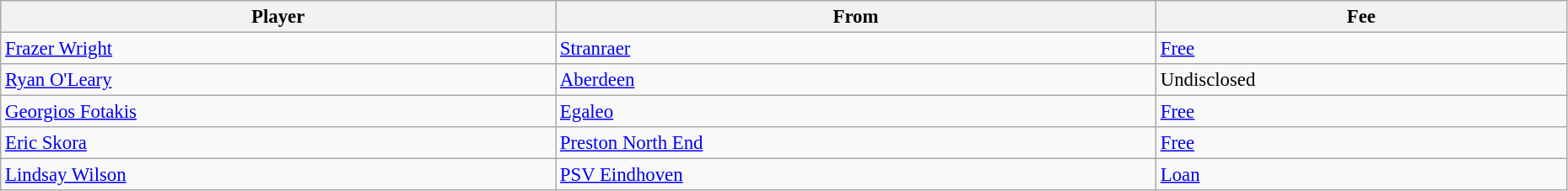<table class="wikitable" style="text-align:center; font-size:95%;width:98%; text-align:left">
<tr>
<th>Player</th>
<th>From</th>
<th>Fee</th>
</tr>
<tr>
<td> <a href='#'>Frazer Wright</a></td>
<td> <a href='#'>Stranraer</a></td>
<td><a href='#'>Free</a></td>
</tr>
<tr>
<td> <a href='#'>Ryan O'Leary</a></td>
<td> <a href='#'>Aberdeen</a></td>
<td>Undisclosed</td>
</tr>
<tr>
<td> <a href='#'>Georgios Fotakis</a></td>
<td> <a href='#'>Egaleo</a></td>
<td><a href='#'>Free</a></td>
</tr>
<tr>
<td> <a href='#'>Eric Skora</a></td>
<td> <a href='#'>Preston North End</a></td>
<td><a href='#'>Free</a></td>
</tr>
<tr>
<td> <a href='#'>Lindsay Wilson</a></td>
<td> <a href='#'>PSV Eindhoven</a></td>
<td><a href='#'>Loan</a></td>
</tr>
</table>
